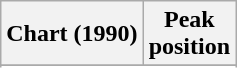<table class="wikitable sortable">
<tr>
<th align="left">Chart (1990)</th>
<th align="center">Peak<br>position</th>
</tr>
<tr>
</tr>
<tr>
</tr>
</table>
